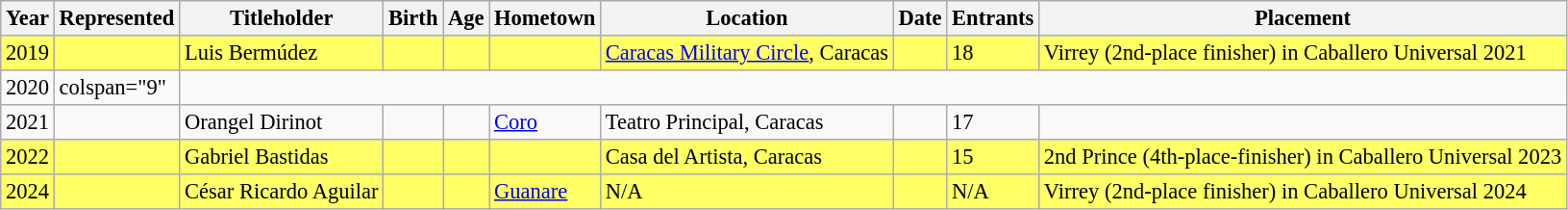<table class="wikitable sortable" style="margin: 0 1em 0 0; background: #f9f9f9; border: 1px #aaa solid; border-collapse: collapse; font-size: 94%;">
<tr>
<th>Year</th>
<th>Represented</th>
<th>Titleholder</th>
<th>Birth</th>
<th>Age</th>
<th>Hometown</th>
<th>Location</th>
<th>Date</th>
<th>Entrants</th>
<th>Placement</th>
</tr>
<tr style="background-color:#FFFF66;">
<td>2019</td>
<td></td>
<td>Luis Bermúdez</td>
<td></td>
<td></td>
<td></td>
<td><a href='#'>Caracas Military Circle</a>, Caracas</td>
<td></td>
<td>18</td>
<td>Virrey (2nd-place finisher) in Caballero Universal 2021</td>
</tr>
<tr>
<td>2020</td>
<td>colspan="9"  </td>
</tr>
<tr>
<td>2021</td>
<td></td>
<td>Orangel Dirinot</td>
<td></td>
<td></td>
<td><a href='#'>Coro</a></td>
<td>Teatro Principal, Caracas</td>
<td></td>
<td>17</td>
<td></td>
</tr>
<tr style="background-color:#FFFF66;">
<td>2022</td>
<td></td>
<td>Gabriel Bastidas</td>
<td></td>
<td></td>
<td></td>
<td>Casa del Artista, Caracas</td>
<td></td>
<td>15</td>
<td>2nd Prince (4th-place-finisher) in Caballero Universal 2023</td>
</tr>
<tr style="background-color:#FFFF66;">
<td>2024</td>
<td></td>
<td>César Ricardo Aguilar</td>
<td></td>
<td></td>
<td><a href='#'>Guanare</a></td>
<td>N/A</td>
<td></td>
<td>N/A</td>
<td>Virrey (2nd-place finisher) in Caballero Universal 2024</td>
</tr>
</table>
